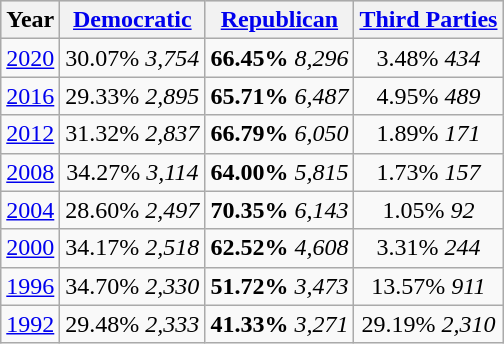<table class="wikitable">
<tr style="background:lightgrey;">
<th>Year</th>
<th><a href='#'>Democratic</a></th>
<th><a href='#'>Republican</a></th>
<th><a href='#'>Third Parties</a></th>
</tr>
<tr>
<td align="center" ><a href='#'>2020</a></td>
<td align="center" >30.07% <em>3,754</em></td>
<td align="center" ><strong>66.45%</strong> <em>8,296</em></td>
<td align="center" >3.48% <em>434</em></td>
</tr>
<tr>
<td align="center" ><a href='#'>2016</a></td>
<td align="center" >29.33% <em>2,895</em></td>
<td align="center" ><strong>65.71%</strong> <em>6,487</em></td>
<td align="center" >4.95% <em>489</em></td>
</tr>
<tr>
<td align="center" ><a href='#'>2012</a></td>
<td align="center" >31.32% <em>2,837</em></td>
<td align="center" ><strong>66.79%</strong> <em>6,050</em></td>
<td align="center" >1.89% <em>171</em></td>
</tr>
<tr>
<td align="center" ><a href='#'>2008</a></td>
<td align="center" >34.27% <em>3,114</em></td>
<td align="center" ><strong>64.00%</strong> <em>5,815</em></td>
<td align="center" >1.73% <em>157</em></td>
</tr>
<tr>
<td align="center" ><a href='#'>2004</a></td>
<td align="center" >28.60% <em>2,497</em></td>
<td align="center" ><strong>70.35%</strong> <em>6,143</em></td>
<td align="center" >1.05% <em>92</em></td>
</tr>
<tr>
<td align="center" ><a href='#'>2000</a></td>
<td align="center" >34.17% <em>2,518</em></td>
<td align="center" ><strong>62.52%</strong> <em>4,608</em></td>
<td align="center" >3.31% <em>244</em></td>
</tr>
<tr>
<td align="center" ><a href='#'>1996</a></td>
<td align="center" >34.70% <em>2,330</em></td>
<td align="center" ><strong>51.72%</strong> <em>3,473</em></td>
<td align="center" >13.57% <em>911</em></td>
</tr>
<tr>
<td align="center" ><a href='#'>1992</a></td>
<td align="center" >29.48% <em>2,333</em></td>
<td align="center" ><strong>41.33%</strong> <em>3,271</em></td>
<td align="center" >29.19% <em>2,310</em></td>
</tr>
</table>
